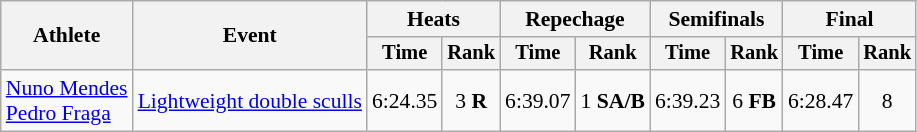<table class="wikitable" style="font-size:90%">
<tr>
<th rowspan="2">Athlete</th>
<th rowspan="2">Event</th>
<th colspan="2">Heats</th>
<th colspan="2">Repechage</th>
<th colspan="2">Semifinals</th>
<th colspan="2">Final</th>
</tr>
<tr style="font-size:95%">
<th>Time</th>
<th>Rank</th>
<th>Time</th>
<th>Rank</th>
<th>Time</th>
<th>Rank</th>
<th>Time</th>
<th>Rank</th>
</tr>
<tr align=center>
<td align=left><a href='#'>Nuno Mendes</a><br><a href='#'>Pedro Fraga</a></td>
<td align=left><a href='#'>Lightweight double sculls</a></td>
<td>6:24.35</td>
<td>3 <strong>R</strong></td>
<td>6:39.07</td>
<td>1 <strong>SA/B</strong></td>
<td>6:39.23</td>
<td>6 <strong>FB</strong></td>
<td>6:28.47</td>
<td>8</td>
</tr>
</table>
